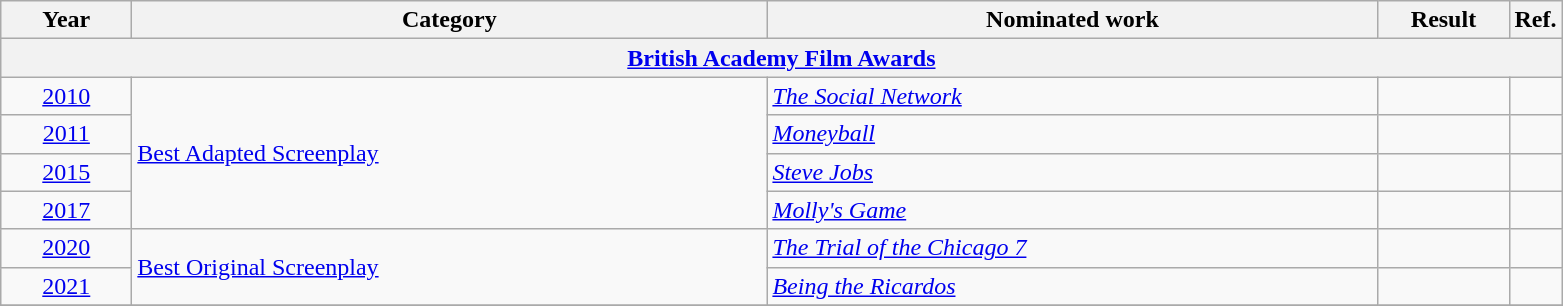<table class=wikitable>
<tr>
<th scope="col" style="width:5em;">Year</th>
<th scope="col" style="width:26em;">Category</th>
<th scope="col" style="width:25em;">Nominated work</th>
<th scope="col" style="width:5em;">Result</th>
<th>Ref.</th>
</tr>
<tr>
<th colspan=5><a href='#'>British Academy Film Awards</a></th>
</tr>
<tr>
<td style="text-align:center;"><a href='#'>2010</a></td>
<td rowspan=4><a href='#'>Best Adapted Screenplay</a></td>
<td><em><a href='#'>The Social Network</a></em></td>
<td></td>
<td style="text-align:center;"></td>
</tr>
<tr>
<td style="text-align:center;"><a href='#'>2011</a></td>
<td><em><a href='#'>Moneyball</a></em></td>
<td></td>
<td style="text-align:center;"></td>
</tr>
<tr>
<td style="text-align:center;"><a href='#'>2015</a></td>
<td><em><a href='#'>Steve Jobs</a></em></td>
<td></td>
<td style="text-align:center;"></td>
</tr>
<tr>
<td style="text-align:center;"><a href='#'>2017</a></td>
<td><em><a href='#'>Molly's Game</a></em></td>
<td></td>
<td style="text-align:center;"></td>
</tr>
<tr>
<td style="text-align:center;"><a href='#'>2020</a></td>
<td rowspan=2><a href='#'>Best Original Screenplay</a></td>
<td><em><a href='#'>The Trial of the Chicago 7</a></em></td>
<td></td>
<td style="text-align:center;"></td>
</tr>
<tr>
<td style="text-align:center;"><a href='#'>2021</a></td>
<td><em><a href='#'>Being the Ricardos</a></em></td>
<td></td>
<td style="text-align:center;"></td>
</tr>
<tr>
</tr>
</table>
